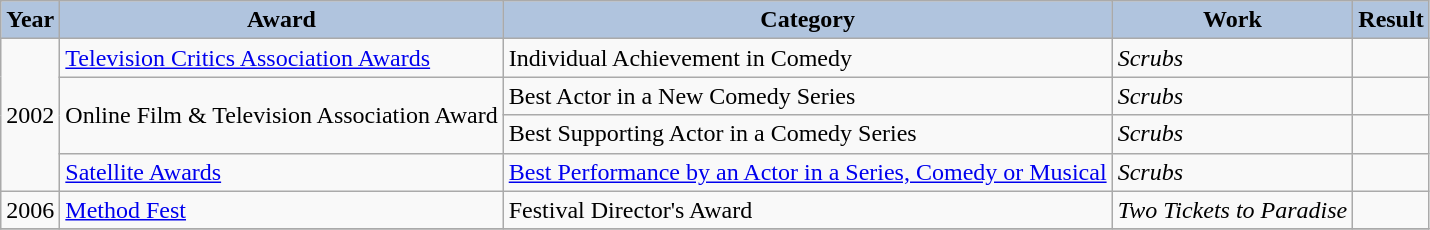<table class="wikitable">
<tr style="text-align:center;">
<th style="background:#B0C4DE">Year</th>
<th style="background:#B0C4DE">Award</th>
<th style="background:#B0C4DE">Category</th>
<th style="background:#B0C4DE">Work</th>
<th style="background:#B0C4DE">Result</th>
</tr>
<tr>
<td rowspan=4>2002</td>
<td><a href='#'>Television Critics Association Awards</a></td>
<td>Individual Achievement in Comedy</td>
<td><em>Scrubs</em></td>
<td></td>
</tr>
<tr>
<td rowspan=2>Online Film & Television Association Award</td>
<td>Best Actor in a New Comedy Series</td>
<td><em>Scrubs</em></td>
<td></td>
</tr>
<tr>
<td>Best Supporting Actor in a Comedy Series</td>
<td><em>Scrubs</em></td>
<td></td>
</tr>
<tr>
<td><a href='#'>Satellite Awards</a></td>
<td><a href='#'>Best Performance by an Actor in a Series, Comedy or Musical</a></td>
<td><em>Scrubs</em></td>
<td></td>
</tr>
<tr>
<td>2006</td>
<td><a href='#'>Method Fest</a></td>
<td>Festival Director's Award</td>
<td><em>Two Tickets to Paradise</em></td>
<td></td>
</tr>
<tr>
</tr>
</table>
